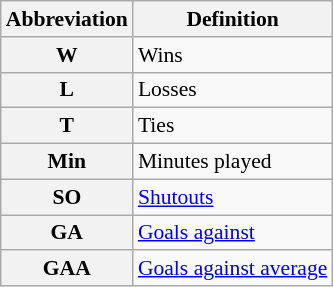<table class="wikitable" style="font-size:90%;">
<tr>
<th scope="col">Abbreviation</th>
<th scope="col">Definition</th>
</tr>
<tr>
<th scope="row">W</th>
<td>Wins</td>
</tr>
<tr>
<th scope="row">L</th>
<td>Losses</td>
</tr>
<tr>
<th scope="row">T</th>
<td>Ties</td>
</tr>
<tr>
<th scope="row">Min</th>
<td>Minutes played</td>
</tr>
<tr>
<th scope="row">SO</th>
<td><a href='#'>Shutouts</a></td>
</tr>
<tr>
<th scope="row">GA</th>
<td><a href='#'>Goals against</a></td>
</tr>
<tr>
<th scope="row">GAA</th>
<td><a href='#'>Goals against average</a></td>
</tr>
</table>
